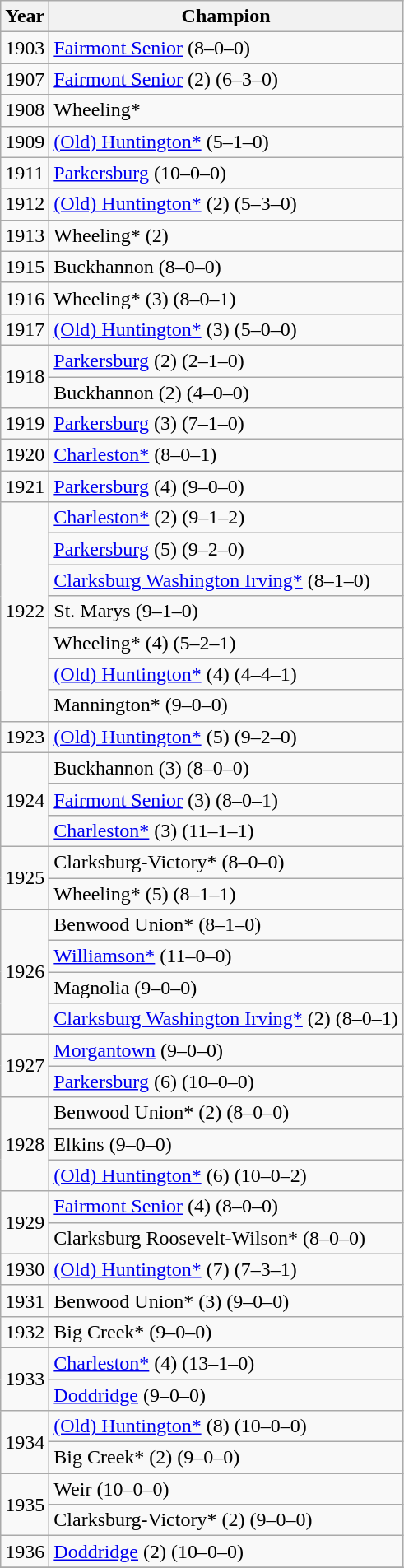<table class="wikitable">
<tr>
<th>Year</th>
<th>Champion</th>
</tr>
<tr>
<td>1903</td>
<td><a href='#'>Fairmont Senior</a> (8–0–0)</td>
</tr>
<tr>
<td>1907</td>
<td><a href='#'>Fairmont Senior</a> (2) (6–3–0)</td>
</tr>
<tr>
<td>1908</td>
<td>Wheeling*</td>
</tr>
<tr>
<td>1909</td>
<td><a href='#'>(Old) Huntington*</a> (5–1–0)</td>
</tr>
<tr>
<td>1911</td>
<td><a href='#'>Parkersburg</a> (10–0–0)</td>
</tr>
<tr>
<td>1912</td>
<td><a href='#'>(Old) Huntington*</a> (2) (5–3–0)</td>
</tr>
<tr>
<td>1913</td>
<td>Wheeling* (2)</td>
</tr>
<tr>
<td>1915</td>
<td>Buckhannon (8–0–0)</td>
</tr>
<tr>
<td>1916</td>
<td>Wheeling* (3) (8–0–1)</td>
</tr>
<tr>
<td>1917</td>
<td><a href='#'>(Old) Huntington*</a> (3) (5–0–0)</td>
</tr>
<tr>
<td rowspan=2 style="text-align: center;">1918</td>
<td><a href='#'>Parkersburg</a> (2) (2–1–0)</td>
</tr>
<tr>
<td>Buckhannon (2) (4–0–0)</td>
</tr>
<tr>
<td>1919</td>
<td><a href='#'>Parkersburg</a> (3) (7–1–0)</td>
</tr>
<tr>
<td>1920</td>
<td><a href='#'>Charleston*</a> (8–0–1)</td>
</tr>
<tr>
<td>1921</td>
<td><a href='#'>Parkersburg</a> (4) (9–0–0)</td>
</tr>
<tr>
<td rowspan=7 style="text-align: center;">1922</td>
<td><a href='#'>Charleston*</a> (2) (9–1–2)</td>
</tr>
<tr>
<td><a href='#'>Parkersburg</a> (5) (9–2–0)</td>
</tr>
<tr>
<td><a href='#'>Clarksburg Washington Irving*</a> (8–1–0)</td>
</tr>
<tr>
<td>St. Marys (9–1–0)</td>
</tr>
<tr>
<td>Wheeling* (4) (5–2–1)</td>
</tr>
<tr>
<td><a href='#'>(Old) Huntington*</a> (4) (4–4–1)</td>
</tr>
<tr>
<td>Mannington* (9–0–0)</td>
</tr>
<tr>
<td>1923</td>
<td><a href='#'>(Old) Huntington*</a> (5) (9–2–0)</td>
</tr>
<tr>
<td rowspan=3 style="text-align: center;">1924</td>
<td>Buckhannon (3) (8–0–0)</td>
</tr>
<tr>
<td><a href='#'>Fairmont Senior</a> (3) (8–0–1)</td>
</tr>
<tr>
<td><a href='#'>Charleston*</a> (3) (11–1–1)</td>
</tr>
<tr>
<td rowspan=2 style="text-align: center;">1925</td>
<td>Clarksburg-Victory* (8–0–0)</td>
</tr>
<tr>
<td>Wheeling* (5) (8–1–1)</td>
</tr>
<tr>
<td rowspan=4 style="text-align: center;">1926</td>
<td>Benwood Union* (8–1–0)</td>
</tr>
<tr>
<td><a href='#'>Williamson*</a> (11–0–0)</td>
</tr>
<tr>
<td>Magnolia (9–0–0)</td>
</tr>
<tr>
<td><a href='#'>Clarksburg Washington Irving*</a> (2) (8–0–1)</td>
</tr>
<tr>
<td rowspan=2 style="text-align: center;">1927</td>
<td><a href='#'>Morgantown</a> (9–0–0)</td>
</tr>
<tr>
<td><a href='#'>Parkersburg</a> (6) (10–0–0)</td>
</tr>
<tr>
<td rowspan=3 style="text-align: center;">1928</td>
<td>Benwood Union* (2) (8–0–0)</td>
</tr>
<tr>
<td>Elkins (9–0–0)</td>
</tr>
<tr>
<td><a href='#'>(Old) Huntington*</a> (6) (10–0–2)</td>
</tr>
<tr>
<td rowspan=2 style="text-align: center;">1929</td>
<td><a href='#'>Fairmont Senior</a> (4) (8–0–0)</td>
</tr>
<tr>
<td>Clarksburg Roosevelt-Wilson* (8–0–0)</td>
</tr>
<tr>
<td>1930</td>
<td><a href='#'>(Old) Huntington*</a> (7) (7–3–1)</td>
</tr>
<tr>
<td>1931</td>
<td>Benwood Union* (3) (9–0–0)</td>
</tr>
<tr>
<td>1932</td>
<td>Big Creek* (9–0–0)</td>
</tr>
<tr>
<td rowspan=2 style="text-align: center;">1933</td>
<td><a href='#'>Charleston*</a> (4) (13–1–0)</td>
</tr>
<tr>
<td><a href='#'>Doddridge</a> (9–0–0)</td>
</tr>
<tr>
<td rowspan=2 style="text-align: center;">1934</td>
<td><a href='#'>(Old) Huntington*</a> (8) (10–0–0)</td>
</tr>
<tr>
<td>Big Creek* (2) (9–0–0)</td>
</tr>
<tr>
<td rowspan=2 style="text-align: center;">1935</td>
<td>Weir (10–0–0)</td>
</tr>
<tr>
<td>Clarksburg-Victory* (2) (9–0–0)</td>
</tr>
<tr>
<td>1936</td>
<td><a href='#'>Doddridge</a> (2) (10–0–0)</td>
</tr>
<tr>
</tr>
</table>
